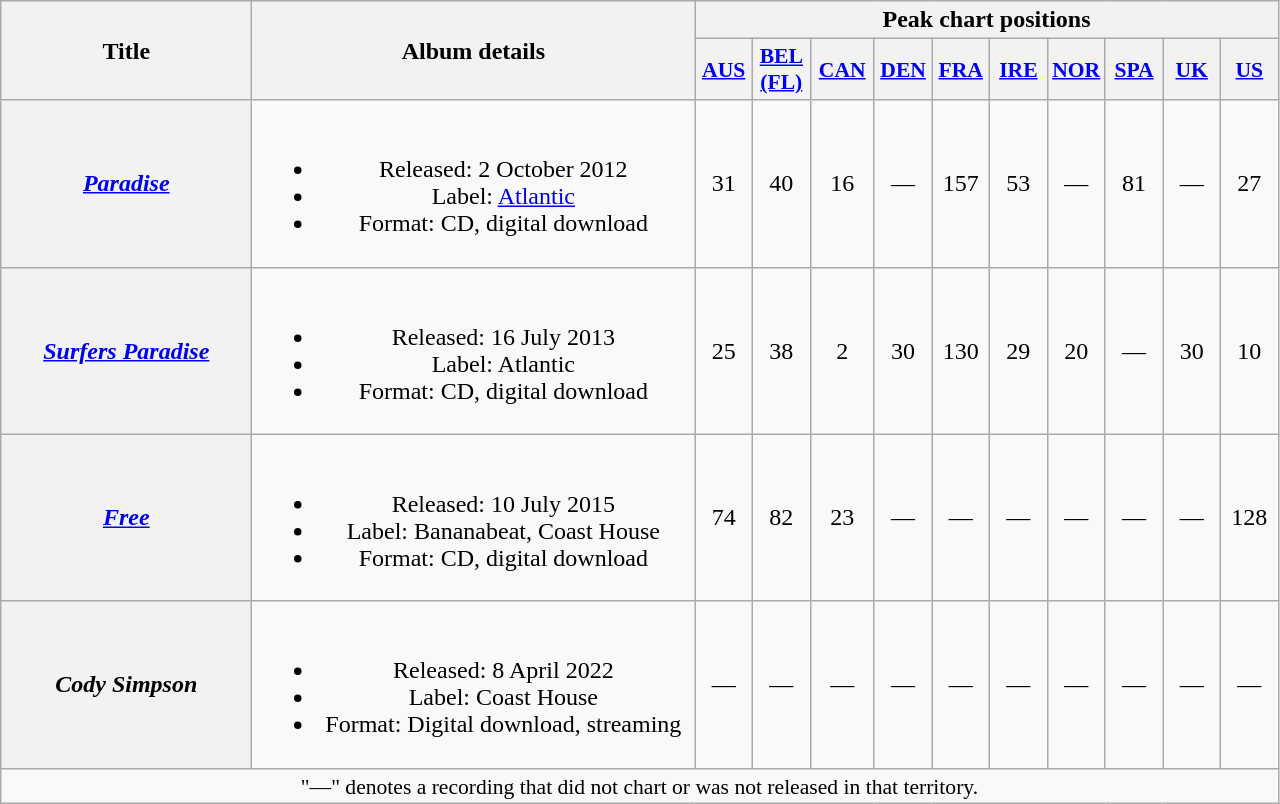<table class="wikitable plainrowheaders" style="text-align:center;">
<tr>
<th scope="col" rowspan="2" style="width:10em;">Title</th>
<th scope="col" rowspan="2" style="width:18em;">Album details</th>
<th scope="col" colspan="10">Peak chart positions</th>
</tr>
<tr>
<th scope="col" style="width:2.2em;font-size:90%;"><a href='#'>AUS</a><br></th>
<th scope="col" style="width:2.2em;font-size:90%;"><a href='#'>BEL<br>(FL)</a><br></th>
<th scope="col" style="width:2.5em;font-size:90%;"><a href='#'>CAN</a><br></th>
<th scope="col" style="width:2.2em;font-size:90%;"><a href='#'>DEN</a><br></th>
<th scope="col" style="width:2.2em;font-size:90%;"><a href='#'>FRA</a><br></th>
<th scope="col" style="width:2.2em;font-size:90%;"><a href='#'>IRE</a><br></th>
<th scope="col" style="width:2.2em;font-size:90%;"><a href='#'>NOR</a><br></th>
<th scope="col" style="width:2.2em;font-size:90%;"><a href='#'>SPA</a><br></th>
<th scope="col" style="width:2.2em;font-size:90%;"><a href='#'>UK</a><br></th>
<th scope="col" style="width:2.2em;font-size:90%;"><a href='#'>US</a><br></th>
</tr>
<tr>
<th scope="row"><em><a href='#'>Paradise</a></em></th>
<td><br><ul><li>Released: 2 October 2012</li><li>Label: <a href='#'>Atlantic</a></li><li>Format: CD, digital download</li></ul></td>
<td>31</td>
<td>40</td>
<td>16</td>
<td>—</td>
<td>157</td>
<td>53</td>
<td>—</td>
<td>81</td>
<td>—</td>
<td>27</td>
</tr>
<tr>
<th scope="row"><em><a href='#'>Surfers Paradise</a></em></th>
<td><br><ul><li>Released: 16 July 2013</li><li>Label: Atlantic</li><li>Format: CD, digital download</li></ul></td>
<td>25</td>
<td>38</td>
<td>2</td>
<td>30</td>
<td>130</td>
<td>29</td>
<td>20</td>
<td>—</td>
<td>30</td>
<td>10</td>
</tr>
<tr>
<th scope="row"><em><a href='#'>Free</a></em></th>
<td><br><ul><li>Released: 10 July 2015</li><li>Label: Bananabeat, Coast House</li><li>Format: CD, digital download</li></ul></td>
<td>74</td>
<td>82</td>
<td>23</td>
<td>—</td>
<td>—</td>
<td>—</td>
<td>—</td>
<td>—</td>
<td>—</td>
<td>128</td>
</tr>
<tr>
<th scope="row"><em>Cody Simpson</em></th>
<td><br><ul><li>Released: 8 April 2022</li><li>Label: Coast House</li><li>Format: Digital download, streaming</li></ul></td>
<td>—</td>
<td>—</td>
<td>—</td>
<td>—</td>
<td>—</td>
<td>—</td>
<td>—</td>
<td>—</td>
<td>—</td>
<td>—</td>
</tr>
<tr>
<td colspan="13" style="font-size:90%">"—" denotes a recording that did not chart or was not released in that territory.</td>
</tr>
</table>
